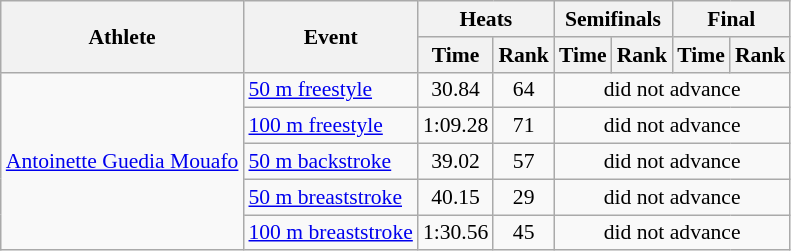<table class=wikitable style="font-size:90%">
<tr>
<th rowspan="2">Athlete</th>
<th rowspan="2">Event</th>
<th colspan="2">Heats</th>
<th colspan="2">Semifinals</th>
<th colspan="2">Final</th>
</tr>
<tr>
<th>Time</th>
<th>Rank</th>
<th>Time</th>
<th>Rank</th>
<th>Time</th>
<th>Rank</th>
</tr>
<tr>
<td rowspan="5"><a href='#'>Antoinette Guedia Mouafo</a></td>
<td><a href='#'>50 m freestyle</a></td>
<td align=center>30.84</td>
<td align=center>64</td>
<td align=center colspan=4>did not advance</td>
</tr>
<tr>
<td><a href='#'>100 m freestyle</a></td>
<td align=center>1:09.28</td>
<td align=center>71</td>
<td align=center colspan=4>did not advance</td>
</tr>
<tr>
<td><a href='#'>50 m backstroke</a></td>
<td align=center>39.02</td>
<td align=center>57</td>
<td align=center colspan=4>did not advance</td>
</tr>
<tr>
<td><a href='#'>50 m breaststroke</a></td>
<td align=center>40.15</td>
<td align=center>29</td>
<td align=center colspan=4>did not advance</td>
</tr>
<tr>
<td><a href='#'>100 m breaststroke</a></td>
<td align=center>1:30.56</td>
<td align=center>45</td>
<td align=center colspan=4>did not advance</td>
</tr>
</table>
